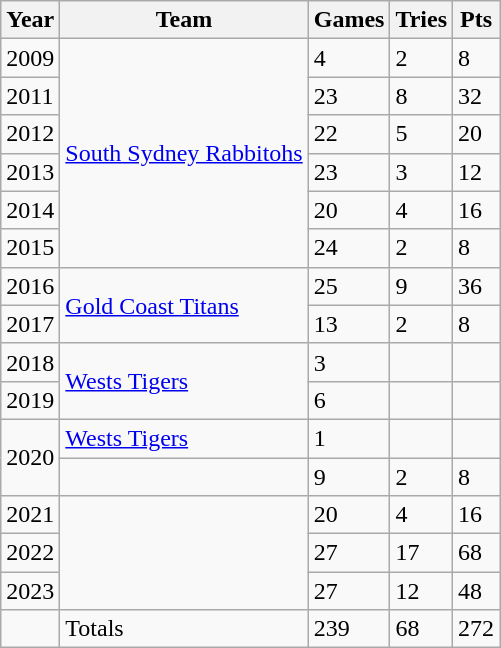<table class="wikitable">
<tr>
<th>Year</th>
<th>Team</th>
<th>Games</th>
<th>Tries</th>
<th>Pts</th>
</tr>
<tr>
<td>2009</td>
<td rowspan="6"> <a href='#'>South Sydney Rabbitohs</a></td>
<td>4</td>
<td>2</td>
<td>8</td>
</tr>
<tr>
<td>2011</td>
<td>23</td>
<td>8</td>
<td>32</td>
</tr>
<tr>
<td>2012</td>
<td>22</td>
<td>5</td>
<td>20</td>
</tr>
<tr>
<td>2013</td>
<td>23</td>
<td>3</td>
<td>12</td>
</tr>
<tr>
<td>2014</td>
<td>20</td>
<td>4</td>
<td>16</td>
</tr>
<tr>
<td>2015</td>
<td>24</td>
<td>2</td>
<td>8</td>
</tr>
<tr>
<td>2016</td>
<td rowspan="2"> <a href='#'>Gold Coast Titans</a></td>
<td>25</td>
<td>9</td>
<td>36</td>
</tr>
<tr>
<td>2017</td>
<td>13</td>
<td>2</td>
<td>8</td>
</tr>
<tr>
<td>2018</td>
<td rowspan="2"> <a href='#'>Wests Tigers</a></td>
<td>3</td>
<td></td>
<td></td>
</tr>
<tr>
<td>2019</td>
<td>6</td>
<td></td>
<td></td>
</tr>
<tr>
<td rowspan="2">2020</td>
<td> <a href='#'>Wests Tigers</a></td>
<td>1</td>
<td></td>
<td></td>
</tr>
<tr>
<td></td>
<td>9</td>
<td>2</td>
<td>8</td>
</tr>
<tr>
<td>2021</td>
<td rowspan="3"></td>
<td>20</td>
<td>4</td>
<td>16</td>
</tr>
<tr>
<td>2022</td>
<td>27</td>
<td>17</td>
<td>68</td>
</tr>
<tr>
<td>2023</td>
<td>27</td>
<td>12</td>
<td>48</td>
</tr>
<tr>
<td></td>
<td>Totals</td>
<td>239</td>
<td>68</td>
<td>272</td>
</tr>
</table>
